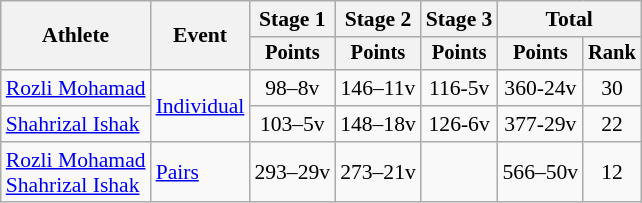<table class="wikitable" style="font-size:90%;">
<tr>
<th rowspan=2>Athlete</th>
<th rowspan=2>Event</th>
<th>Stage 1</th>
<th>Stage 2</th>
<th>Stage 3</th>
<th colspan=2>Total</th>
</tr>
<tr style="font-size:95%">
<th>Points</th>
<th>Points</th>
<th>Points</th>
<th>Points</th>
<th>Rank</th>
</tr>
<tr align=center>
<td align=left><a href='#'>Rozli Mohamad</a></td>
<td align=left rowspan=2><a href='#'>Individual</a></td>
<td>98–8v</td>
<td>146–11v</td>
<td>116-5v</td>
<td>360-24v</td>
<td>30</td>
</tr>
<tr align=center>
<td align=left><a href='#'>Shahrizal Ishak</a></td>
<td>103–5v</td>
<td>148–18v</td>
<td>126-6v</td>
<td>377-29v</td>
<td>22</td>
</tr>
<tr align=center>
<td align=left><a href='#'>Rozli Mohamad</a><br><a href='#'>Shahrizal Ishak</a></td>
<td align=left><a href='#'>Pairs</a></td>
<td>293–29v</td>
<td>273–21v</td>
<td></td>
<td>566–50v</td>
<td>12</td>
</tr>
</table>
